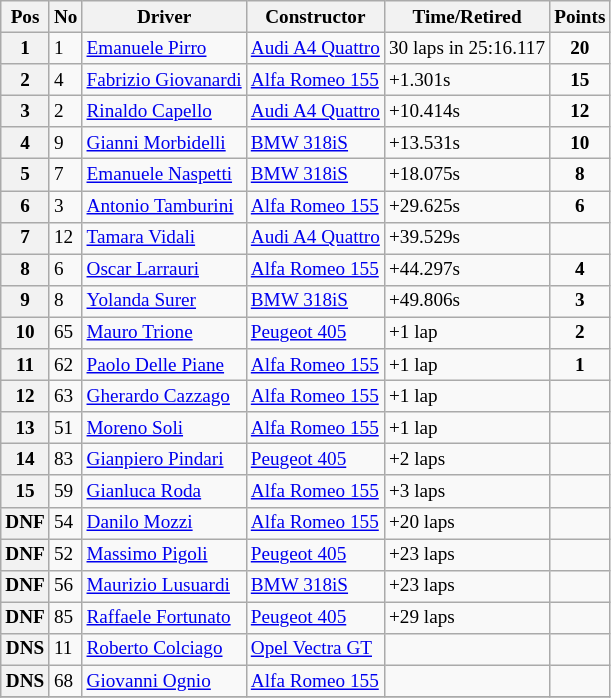<table class="wikitable" style="font-size: 80%;">
<tr>
<th>Pos</th>
<th>No</th>
<th>Driver</th>
<th>Constructor</th>
<th>Time/Retired</th>
<th>Points</th>
</tr>
<tr>
<th>1</th>
<td>1</td>
<td> <a href='#'>Emanuele Pirro</a></td>
<td><a href='#'>Audi A4 Quattro</a></td>
<td>30 laps in 25:16.117</td>
<td align=center><strong>20</strong></td>
</tr>
<tr>
<th>2</th>
<td>4</td>
<td> <a href='#'>Fabrizio Giovanardi</a></td>
<td><a href='#'>Alfa Romeo 155</a></td>
<td>+1.301s</td>
<td align=center><strong>15</strong></td>
</tr>
<tr>
<th>3</th>
<td>2</td>
<td> <a href='#'>Rinaldo Capello</a></td>
<td><a href='#'>Audi A4 Quattro</a></td>
<td>+10.414s</td>
<td align=center><strong>12</strong></td>
</tr>
<tr>
<th>4</th>
<td>9</td>
<td> <a href='#'>Gianni Morbidelli</a></td>
<td><a href='#'>BMW 318iS</a></td>
<td>+13.531s</td>
<td align=center><strong>10</strong></td>
</tr>
<tr>
<th>5</th>
<td>7</td>
<td> <a href='#'>Emanuele Naspetti</a></td>
<td><a href='#'>BMW 318iS</a></td>
<td>+18.075s</td>
<td align=center><strong>8</strong></td>
</tr>
<tr>
<th>6</th>
<td>3</td>
<td> <a href='#'>Antonio Tamburini</a></td>
<td><a href='#'>Alfa Romeo 155</a></td>
<td>+29.625s</td>
<td align=center><strong>6</strong></td>
</tr>
<tr>
<th>7</th>
<td>12</td>
<td> <a href='#'>Tamara Vidali</a></td>
<td><a href='#'>Audi A4 Quattro</a></td>
<td>+39.529s</td>
<td></td>
</tr>
<tr>
<th>8</th>
<td>6</td>
<td> <a href='#'>Oscar Larrauri</a></td>
<td><a href='#'>Alfa Romeo 155</a></td>
<td>+44.297s</td>
<td align=center><strong>4</strong></td>
</tr>
<tr>
<th>9</th>
<td>8</td>
<td> <a href='#'>Yolanda Surer</a></td>
<td><a href='#'>BMW 318iS</a></td>
<td>+49.806s</td>
<td align=center><strong>3</strong></td>
</tr>
<tr>
<th>10</th>
<td>65</td>
<td> <a href='#'>Mauro Trione</a></td>
<td><a href='#'>Peugeot 405</a></td>
<td>+1 lap</td>
<td align=center><strong>2</strong></td>
</tr>
<tr>
<th>11</th>
<td>62</td>
<td> <a href='#'>Paolo Delle Piane</a></td>
<td><a href='#'>Alfa Romeo 155</a></td>
<td>+1 lap</td>
<td align=center><strong>1</strong></td>
</tr>
<tr>
<th>12</th>
<td>63</td>
<td> <a href='#'>Gherardo Cazzago</a></td>
<td><a href='#'>Alfa Romeo 155</a></td>
<td>+1 lap</td>
<td></td>
</tr>
<tr>
<th>13</th>
<td>51</td>
<td> <a href='#'>Moreno Soli</a></td>
<td><a href='#'>Alfa Romeo 155</a></td>
<td>+1 lap</td>
<td></td>
</tr>
<tr>
<th>14</th>
<td>83</td>
<td> <a href='#'>Gianpiero Pindari</a></td>
<td><a href='#'>Peugeot 405</a></td>
<td>+2 laps</td>
<td></td>
</tr>
<tr>
<th>15</th>
<td>59</td>
<td> <a href='#'>Gianluca Roda</a></td>
<td><a href='#'>Alfa Romeo 155</a></td>
<td>+3 laps</td>
<td></td>
</tr>
<tr>
<th>DNF</th>
<td>54</td>
<td> <a href='#'>Danilo Mozzi</a></td>
<td><a href='#'>Alfa Romeo 155</a></td>
<td>+20 laps</td>
<td></td>
</tr>
<tr>
<th>DNF</th>
<td>52</td>
<td> <a href='#'>Massimo Pigoli</a></td>
<td><a href='#'>Peugeot 405</a></td>
<td>+23 laps</td>
<td></td>
</tr>
<tr>
<th>DNF</th>
<td>56</td>
<td> <a href='#'>Maurizio Lusuardi</a></td>
<td><a href='#'>BMW 318iS</a></td>
<td>+23 laps</td>
<td></td>
</tr>
<tr>
<th>DNF</th>
<td>85</td>
<td> <a href='#'>Raffaele Fortunato</a></td>
<td><a href='#'>Peugeot 405</a></td>
<td>+29 laps</td>
<td></td>
</tr>
<tr>
<th>DNS</th>
<td>11</td>
<td> <a href='#'>Roberto Colciago</a></td>
<td><a href='#'> Opel Vectra GT</a></td>
<td></td>
<td></td>
</tr>
<tr>
<th>DNS</th>
<td>68</td>
<td> <a href='#'>Giovanni Ognio</a></td>
<td><a href='#'>Alfa Romeo 155</a></td>
<td></td>
<td></td>
</tr>
<tr>
</tr>
</table>
